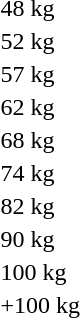<table>
<tr>
<td>48 kg</td>
<td></td>
<td></td>
<td></td>
</tr>
<tr>
<td>52 kg</td>
<td></td>
<td></td>
<td></td>
</tr>
<tr>
<td>57 kg</td>
<td></td>
<td></td>
<td></td>
</tr>
<tr>
<td>62 kg</td>
<td></td>
<td></td>
<td></td>
</tr>
<tr>
<td>68 kg</td>
<td></td>
<td></td>
<td></td>
</tr>
<tr>
<td>74 kg</td>
<td></td>
<td></td>
<td></td>
</tr>
<tr>
<td>82 kg</td>
<td></td>
<td></td>
<td></td>
</tr>
<tr>
<td>90 kg</td>
<td></td>
<td></td>
<td></td>
</tr>
<tr>
<td>100 kg</td>
<td></td>
<td></td>
<td></td>
</tr>
<tr>
<td>+100 kg</td>
<td></td>
<td></td>
<td></td>
</tr>
</table>
